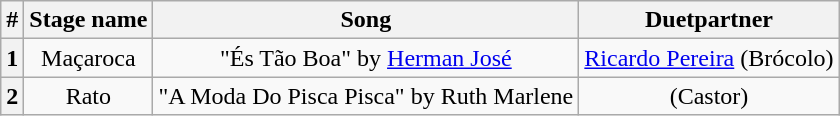<table class="wikitable plainrowheaders" style="text-align: center;">
<tr>
<th>#</th>
<th>Stage name</th>
<th>Song</th>
<th>Duetpartner</th>
</tr>
<tr>
<th>1</th>
<td>Maçaroca</td>
<td>"És Tão Boa" by <a href='#'>Herman José</a></td>
<td><a href='#'>Ricardo Pereira</a> (Brócolo)</td>
</tr>
<tr>
<th>2</th>
<td>Rato</td>
<td>"A Moda Do Pisca Pisca" by Ruth Marlene</td>
<td> (Castor)</td>
</tr>
</table>
